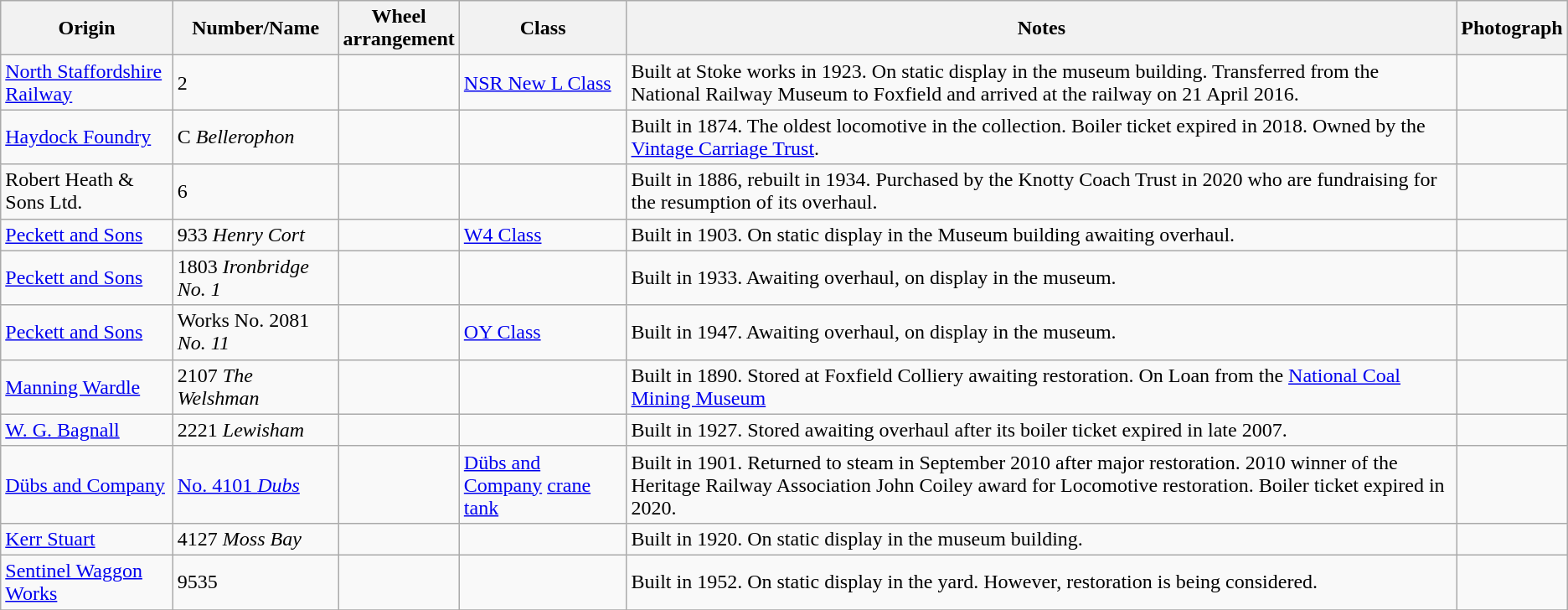<table class="wikitable">
<tr>
<th>Origin</th>
<th>Number/Name</th>
<th>Wheel<br>arrangement</th>
<th>Class</th>
<th>Notes</th>
<th>Photograph</th>
</tr>
<tr>
<td><a href='#'>North Staffordshire Railway</a></td>
<td>2</td>
<td></td>
<td><a href='#'>NSR New L Class</a></td>
<td>Built at Stoke works in 1923. On static display in the museum building. Transferred from the National Railway Museum to Foxfield and arrived at the railway on 21 April 2016.</td>
<td></td>
</tr>
<tr>
<td><a href='#'>Haydock Foundry</a></td>
<td>C <em>Bellerophon</em></td>
<td></td>
<td></td>
<td>Built in 1874. The oldest locomotive in the collection. Boiler ticket expired in 2018. Owned by the <a href='#'>Vintage Carriage Trust</a>.</td>
<td></td>
</tr>
<tr>
<td>Robert Heath & Sons Ltd.</td>
<td>6</td>
<td></td>
<td></td>
<td>Built in 1886, rebuilt in 1934. Purchased by the Knotty Coach Trust in 2020 who are fundraising for the resumption of its overhaul.</td>
<td></td>
</tr>
<tr>
<td><a href='#'>Peckett and Sons</a></td>
<td>933 <em>Henry Cort</em></td>
<td></td>
<td><a href='#'>W4 Class</a></td>
<td>Built in 1903. On static display in the Museum building awaiting overhaul.</td>
<td></td>
</tr>
<tr>
<td><a href='#'>Peckett and Sons</a></td>
<td>1803 <em>Ironbridge No. 1</em></td>
<td></td>
<td></td>
<td>Built in 1933. Awaiting overhaul, on display in the museum.</td>
<td></td>
</tr>
<tr>
<td><a href='#'>Peckett and Sons</a></td>
<td>Works No. 2081 <em>No. 11</em></td>
<td></td>
<td><a href='#'>OY Class</a></td>
<td>Built in 1947. Awaiting overhaul, on display in the museum.</td>
<td></td>
</tr>
<tr>
<td><a href='#'>Manning Wardle</a></td>
<td>2107 <em>The Welshman</em></td>
<td></td>
<td></td>
<td>Built in 1890. Stored at Foxfield Colliery awaiting restoration. On Loan from the <a href='#'>National Coal Mining Museum</a></td>
<td></td>
</tr>
<tr>
<td><a href='#'>W. G. Bagnall</a></td>
<td>2221 <em>Lewisham</em></td>
<td></td>
<td></td>
<td>Built in 1927. Stored awaiting overhaul after its boiler ticket expired in late 2007.</td>
<td></td>
</tr>
<tr>
<td><a href='#'>Dübs and Company</a></td>
<td><a href='#'>No. 4101 <em>Dubs</em></a></td>
<td></td>
<td><a href='#'>Dübs and Company</a> <a href='#'>crane tank</a></td>
<td>Built in 1901. Returned to steam in September 2010 after major restoration. 2010 winner of the Heritage Railway Association John Coiley award for Locomotive restoration. Boiler ticket expired in 2020.</td>
<td></td>
</tr>
<tr>
<td><a href='#'>Kerr Stuart</a></td>
<td>4127 <em>Moss Bay</em></td>
<td></td>
<td></td>
<td>Built in 1920. On static display in the museum building.</td>
<td></td>
</tr>
<tr>
<td><a href='#'>Sentinel Waggon Works</a></td>
<td>9535</td>
<td></td>
<td></td>
<td>Built in 1952. On static display in the yard. However, restoration is being considered.</td>
<td></td>
</tr>
<tr>
</tr>
</table>
